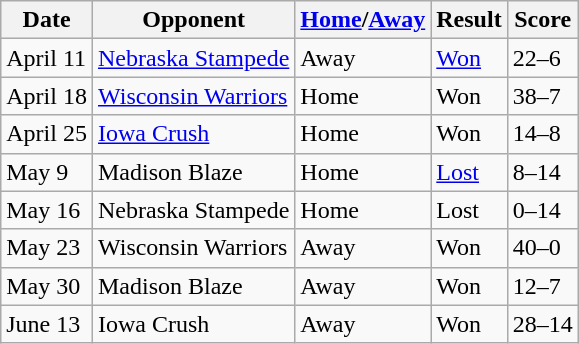<table class="wikitable">
<tr>
<th>Date</th>
<th>Opponent</th>
<th><a href='#'>Home</a>/<a href='#'>Away</a></th>
<th>Result</th>
<th>Score</th>
</tr>
<tr>
<td>April 11</td>
<td><a href='#'>Nebraska Stampede</a></td>
<td>Away</td>
<td><a href='#'>Won</a></td>
<td>22–6</td>
</tr>
<tr>
<td>April 18</td>
<td><a href='#'>Wisconsin Warriors</a></td>
<td>Home</td>
<td>Won</td>
<td>38–7</td>
</tr>
<tr>
<td>April 25</td>
<td><a href='#'>Iowa Crush</a></td>
<td>Home</td>
<td>Won</td>
<td>14–8</td>
</tr>
<tr>
<td>May 9</td>
<td>Madison Blaze</td>
<td>Home</td>
<td><a href='#'>Lost</a></td>
<td>8–14</td>
</tr>
<tr>
<td>May 16</td>
<td>Nebraska Stampede</td>
<td>Home</td>
<td>Lost</td>
<td>0–14</td>
</tr>
<tr>
<td>May 23</td>
<td>Wisconsin Warriors</td>
<td>Away</td>
<td>Won</td>
<td>40–0</td>
</tr>
<tr>
<td>May 30</td>
<td>Madison Blaze</td>
<td>Away</td>
<td>Won</td>
<td>12–7</td>
</tr>
<tr>
<td>June 13</td>
<td>Iowa Crush</td>
<td>Away</td>
<td>Won</td>
<td>28–14</td>
</tr>
</table>
